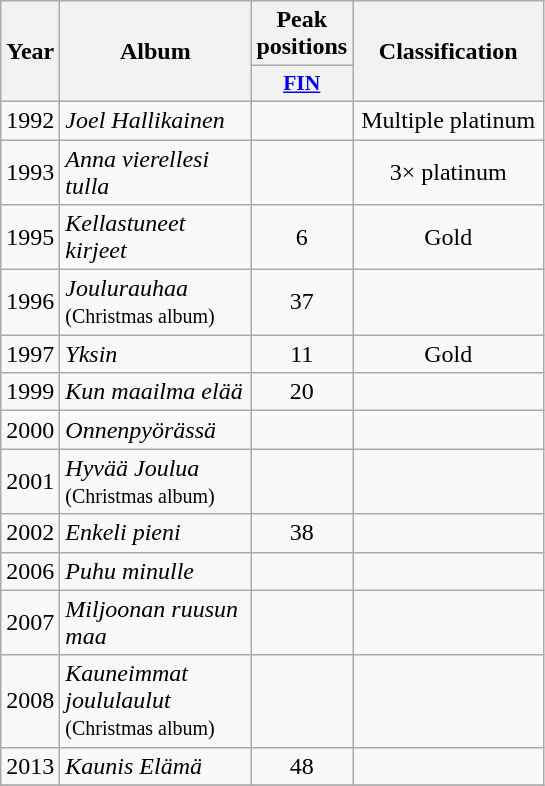<table class="wikitable">
<tr>
<th align="center" rowspan="2" width="10">Year</th>
<th align="center" rowspan="2" width="120">Album</th>
<th align="center" colspan="1" width="20">Peak positions</th>
<th align="center" rowspan="2" width="120">Classification</th>
</tr>
<tr>
<th scope="col" style="width:3em;font-size:90%;"><a href='#'>FIN</a><br></th>
</tr>
<tr>
<td style="text-align:center;">1992</td>
<td><em>Joel Hallikainen</em></td>
<td style="text-align:center;"></td>
<td style="text-align:center;">Multiple platinum</td>
</tr>
<tr>
<td style="text-align:center;">1993</td>
<td><em>Anna vierellesi tulla</em></td>
<td style="text-align:center;"></td>
<td style="text-align:center;">3× platinum</td>
</tr>
<tr>
<td style="text-align:center;">1995</td>
<td><em>Kellastuneet kirjeet</em></td>
<td style="text-align:center;">6</td>
<td style="text-align:center;">Gold</td>
</tr>
<tr>
<td style="text-align:center;">1996</td>
<td><em>Joulurauhaa</em> <small>(Christmas album)</small></td>
<td style="text-align:center;">37</td>
<td style="text-align:center;"></td>
</tr>
<tr>
<td style="text-align:center;">1997</td>
<td><em>Yksin</em></td>
<td style="text-align:center;">11</td>
<td style="text-align:center;">Gold</td>
</tr>
<tr>
<td style="text-align:center;">1999</td>
<td><em>Kun maailma elää</em></td>
<td style="text-align:center;">20</td>
<td style="text-align:center;"></td>
</tr>
<tr>
<td style="text-align:center;">2000</td>
<td><em>Onnenpyörässä </em></td>
<td style="text-align:center;"></td>
<td style="text-align:center;"></td>
</tr>
<tr>
<td style="text-align:center;">2001</td>
<td><em>Hyvää Joulua</em> <small>(Christmas album)</small></td>
<td style="text-align:center;"></td>
<td style="text-align:center;"></td>
</tr>
<tr>
<td style="text-align:center;">2002</td>
<td><em>Enkeli pieni</em></td>
<td style="text-align:center;">38</td>
<td style="text-align:center;"></td>
</tr>
<tr>
<td style="text-align:center;">2006</td>
<td><em>Puhu minulle</em></td>
<td style="text-align:center;"></td>
<td style="text-align:center;"></td>
</tr>
<tr>
<td style="text-align:center;">2007</td>
<td><em>Miljoonan ruusun maa</em></td>
<td style="text-align:center;"></td>
<td style="text-align:center;"></td>
</tr>
<tr>
<td style="text-align:center;">2008</td>
<td><em>Kauneimmat joululaulut</em> <small>(Christmas album)</small></td>
<td style="text-align:center;"></td>
<td style="text-align:center;"></td>
</tr>
<tr>
<td style="text-align:center;">2013</td>
<td><em>Kaunis Elämä</em></td>
<td style="text-align:center;">48</td>
<td style="text-align:center;"></td>
</tr>
<tr>
</tr>
</table>
